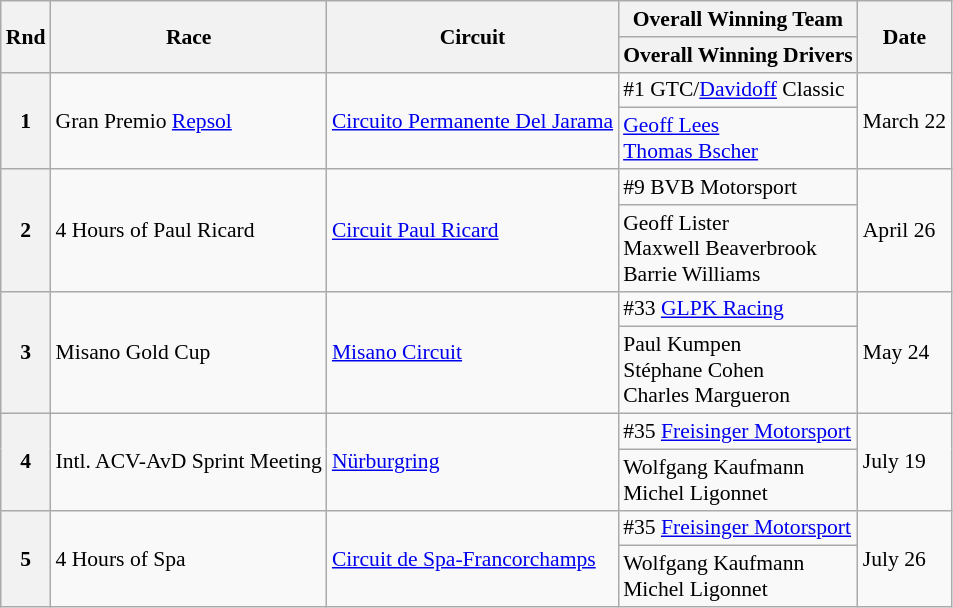<table class="wikitable" style="font-size: 90%;">
<tr>
<th rowspan=2>Rnd</th>
<th rowspan=2>Race</th>
<th rowspan=2>Circuit</th>
<th>Overall Winning Team</th>
<th rowspan=2>Date</th>
</tr>
<tr>
<th>Overall Winning Drivers</th>
</tr>
<tr>
<th rowspan=2>1</th>
<td rowspan=2> Gran Premio <a href='#'>Repsol</a></td>
<td rowspan=2><a href='#'>Circuito Permanente Del Jarama</a></td>
<td> #1 GTC/<a href='#'>Davidoff</a> Classic</td>
<td rowspan=2>March 22</td>
</tr>
<tr>
<td> <a href='#'>Geoff Lees</a><br> <a href='#'>Thomas Bscher</a></td>
</tr>
<tr>
<th rowspan=2>2</th>
<td rowspan=2> 4 Hours of Paul Ricard</td>
<td rowspan=2><a href='#'>Circuit Paul Ricard</a></td>
<td> #9 BVB Motorsport</td>
<td rowspan=2>April 26</td>
</tr>
<tr>
<td> Geoff Lister<br> Maxwell Beaverbrook<br> Barrie Williams</td>
</tr>
<tr>
<th rowspan=2>3</th>
<td rowspan=2> Misano Gold Cup</td>
<td rowspan=2><a href='#'>Misano Circuit</a></td>
<td> #33 <a href='#'>GLPK Racing</a></td>
<td rowspan=2>May 24</td>
</tr>
<tr>
<td> Paul Kumpen<br> Stéphane Cohen<br> Charles Margueron</td>
</tr>
<tr>
<th rowspan=2>4</th>
<td rowspan=2> Intl. ACV-AvD Sprint Meeting</td>
<td rowspan=2><a href='#'>Nürburgring</a></td>
<td> #35 <a href='#'>Freisinger Motorsport</a></td>
<td rowspan=2>July 19</td>
</tr>
<tr>
<td> Wolfgang Kaufmann<br> Michel Ligonnet</td>
</tr>
<tr>
<th rowspan=2>5</th>
<td rowspan=2> 4 Hours of Spa</td>
<td rowspan=2><a href='#'>Circuit de Spa-Francorchamps</a></td>
<td> #35 <a href='#'>Freisinger Motorsport</a></td>
<td rowspan=2>July 26</td>
</tr>
<tr>
<td> Wolfgang Kaufmann<br> Michel Ligonnet</td>
</tr>
</table>
